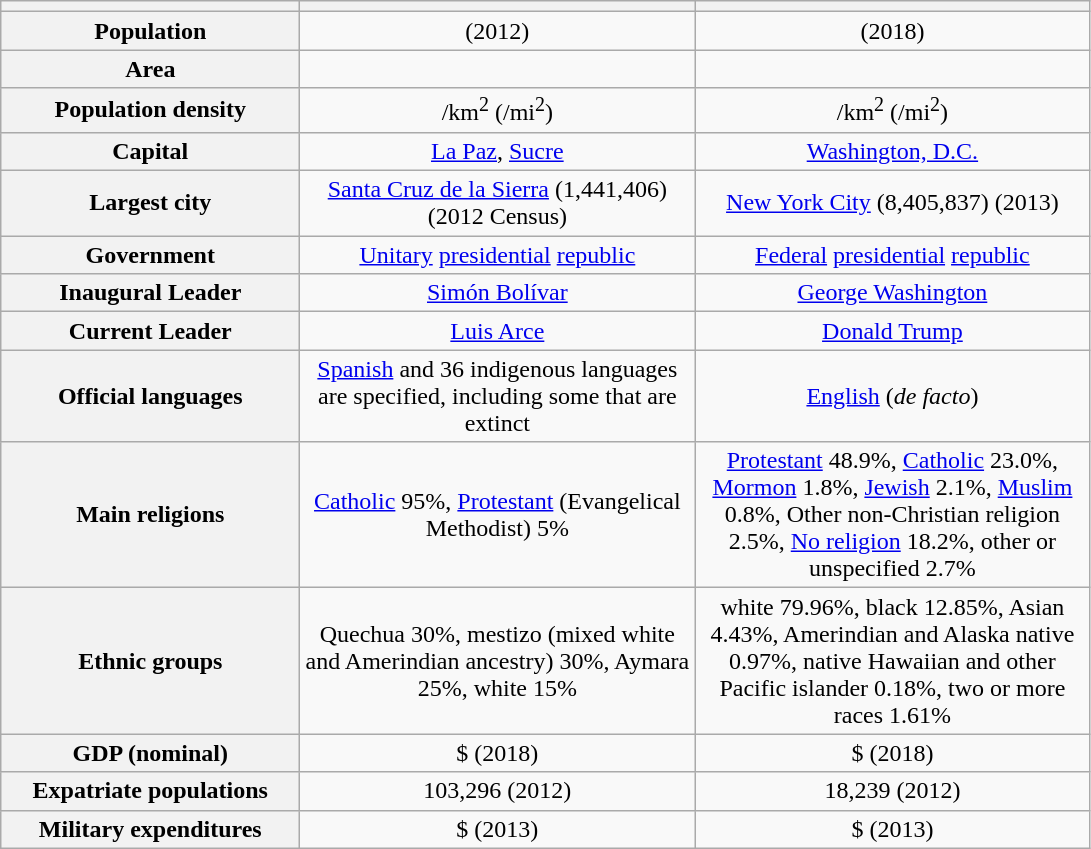<table class="wikitable" style="text-align:center;">
<tr>
<th style="width:12em;" scope="col"></th>
<th style="width:16em;" scope="col"></th>
<th style="width:16em;" scope="col"></th>
</tr>
<tr>
<th scope="row">Population</th>
<td> (2012)</td>
<td> (2018)</td>
</tr>
<tr>
<th scope="row">Area</th>
<td></td>
<td></td>
</tr>
<tr>
<th scope="row">Population density</th>
<td>/km<sup>2</sup> (/mi<sup>2</sup>)</td>
<td>/km<sup>2</sup> (/mi<sup>2</sup>)</td>
</tr>
<tr>
<th scope="row">Capital</th>
<td><a href='#'>La Paz</a>, <a href='#'>Sucre</a></td>
<td><a href='#'>Washington, D.C.</a></td>
</tr>
<tr>
<th scope="row">Largest city</th>
<td><a href='#'>Santa Cruz de la Sierra</a> (1,441,406) (2012 Census)</td>
<td><a href='#'>New York City</a> (8,405,837) (2013)</td>
</tr>
<tr>
<th scope="row">Government</th>
<td><a href='#'>Unitary</a> <a href='#'>presidential</a> <a href='#'>republic</a></td>
<td><a href='#'>Federal</a> <a href='#'>presidential</a> <a href='#'>republic</a></td>
</tr>
<tr>
<th scope="row">Inaugural Leader</th>
<td><a href='#'>Simón Bolívar</a></td>
<td><a href='#'>George Washington</a></td>
</tr>
<tr>
<th scope="row">Current Leader</th>
<td><a href='#'>Luis Arce</a></td>
<td><a href='#'>Donald Trump</a></td>
</tr>
<tr>
<th scope="row">Official languages</th>
<td><a href='#'>Spanish</a> and 36 indigenous languages are specified, including some that are extinct</td>
<td><a href='#'>English</a> (<em>de facto</em>)</td>
</tr>
<tr>
<th scope="row">Main religions</th>
<td><a href='#'>Catholic</a> 95%, <a href='#'>Protestant</a> (Evangelical Methodist) 5%</td>
<td><a href='#'>Protestant</a> 48.9%, <a href='#'>Catholic</a> 23.0%, <a href='#'>Mormon</a> 1.8%, <a href='#'>Jewish</a> 2.1%, <a href='#'>Muslim</a> 0.8%, Other non-Christian religion 2.5%, <a href='#'>No religion</a> 18.2%, other or unspecified 2.7%</td>
</tr>
<tr>
<th scope="row">Ethnic groups</th>
<td>Quechua 30%, mestizo (mixed white and Amerindian ancestry) 30%, Aymara 25%, white 15%</td>
<td>white 79.96%, black 12.85%, Asian 4.43%, Amerindian and Alaska native 0.97%, native Hawaiian and other Pacific islander 0.18%, two or more races 1.61%</td>
</tr>
<tr>
<th scope="row">GDP (nominal)</th>
<td>$ (2018)</td>
<td>$ (2018)</td>
</tr>
<tr>
<th scope="row">Expatriate populations</th>
<td>103,296 (2012)</td>
<td>18,239 (2012)</td>
</tr>
<tr>
<th scope="row">Military expenditures</th>
<td>$ (2013)</td>
<td>$ (2013)</td>
</tr>
</table>
